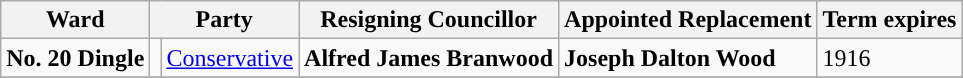<table class="wikitable">
<tr>
<th>Ward</th>
<th colspan="2">Party</th>
<th>Resigning Councillor</th>
<th>Appointed Replacement</th>
<th>Term expires</th>
</tr>
<tr>
<td><strong>No. 20 Dingle</strong></td>
<td style="background-color:"></td>
<td><a href='#'>Conservative</a></td>
<td><strong>Alfred James Branwood</strong></td>
<td><strong>Joseph Dalton Wood</strong></td>
<td>1916</td>
</tr>
<tr>
</tr>
</table>
